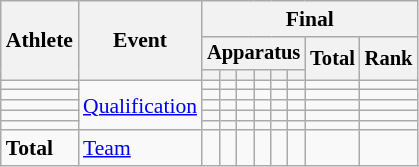<table class="wikitable" style="font-size:90%">
<tr>
<th rowspan=3>Athlete</th>
<th rowspan=3>Event</th>
<th colspan =8>Final</th>
</tr>
<tr style="font-size:95%">
<th colspan=6>Apparatus</th>
<th rowspan=2>Total</th>
<th rowspan=2>Rank</th>
</tr>
<tr style="font-size:95%">
<th></th>
<th></th>
<th></th>
<th></th>
<th></th>
<th></th>
</tr>
<tr align=center>
<td align=left></td>
<td style="text-align:left;" rowspan="5"><a href='#'>Qualification</a></td>
<td></td>
<td></td>
<td></td>
<td></td>
<td></td>
<td></td>
<td></td>
<td></td>
</tr>
<tr align=center>
<td align=left></td>
<td></td>
<td></td>
<td></td>
<td></td>
<td></td>
<td></td>
<td></td>
<td></td>
</tr>
<tr align=center>
<td align=left></td>
<td></td>
<td></td>
<td></td>
<td></td>
<td></td>
<td></td>
<td></td>
<td></td>
</tr>
<tr align=center>
<td align=left></td>
<td></td>
<td></td>
<td></td>
<td></td>
<td></td>
<td></td>
<td></td>
<td></td>
</tr>
<tr align=center>
<td align=left></td>
<td></td>
<td></td>
<td></td>
<td></td>
<td></td>
<td></td>
<td></td>
<td></td>
</tr>
<tr align=center>
<td align=left><strong>Total</strong></td>
<td style="text-align:left;"><a href='#'>Team</a></td>
<td></td>
<td></td>
<td></td>
<td></td>
<td></td>
<td></td>
<td></td>
<td></td>
</tr>
</table>
